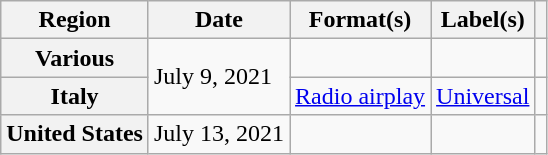<table class="wikitable plainrowheaders">
<tr>
<th scope="col">Region</th>
<th scope="col">Date</th>
<th scope="col">Format(s)</th>
<th scope="col">Label(s)</th>
<th scope="col"></th>
</tr>
<tr>
<th scope="row">Various</th>
<td rowspan="2">July 9, 2021</td>
<td></td>
<td></td>
<td style="text-align:center;"></td>
</tr>
<tr>
<th scope="row">Italy</th>
<td><a href='#'>Radio airplay</a></td>
<td><a href='#'>Universal</a></td>
<td style="text-align:center;"></td>
</tr>
<tr>
<th scope="row">United States</th>
<td>July 13, 2021</td>
<td></td>
<td></td>
<td style="text-align:center;"></td>
</tr>
</table>
